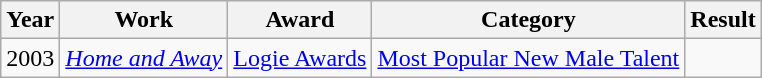<table class="wikitable">
<tr>
<th>Year</th>
<th>Work</th>
<th>Award</th>
<th>Category</th>
<th>Result</th>
</tr>
<tr>
<td>2003</td>
<td><em><a href='#'>Home and Away</a></em></td>
<td><a href='#'>Logie Awards</a></td>
<td><a href='#'>Most Popular New Male Talent</a></td>
<td></td>
</tr>
</table>
